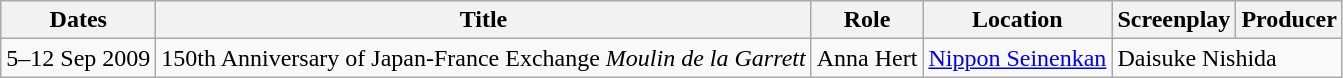<table class="wikitable">
<tr>
<th>Dates</th>
<th>Title</th>
<th>Role</th>
<th>Location</th>
<th>Screenplay</th>
<th>Producer</th>
</tr>
<tr>
<td>5–12 Sep 2009</td>
<td>150th Anniversary of Japan-France Exchange <em>Moulin de la Garrett</em></td>
<td>Anna Hert</td>
<td><a href='#'>Nippon Seinenkan</a></td>
<td colspan="2">Daisuke Nishida</td>
</tr>
</table>
